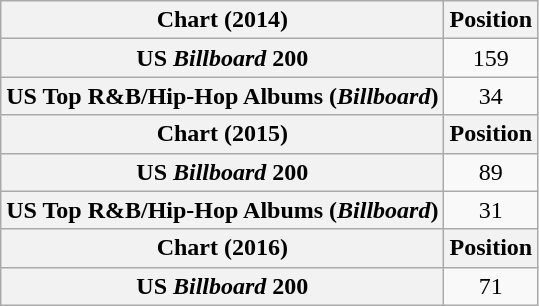<table class="wikitable plainrowheaders" style="text-align:center">
<tr>
<th scope="col">Chart (2014)</th>
<th scope="col">Position</th>
</tr>
<tr>
<th scope="row">US <em>Billboard</em> 200</th>
<td>159</td>
</tr>
<tr>
<th scope="row">US Top R&B/Hip-Hop Albums (<em>Billboard</em>)</th>
<td>34</td>
</tr>
<tr>
<th scope="col">Chart (2015)</th>
<th scope="col">Position</th>
</tr>
<tr>
<th scope="row">US <em>Billboard</em> 200</th>
<td>89</td>
</tr>
<tr>
<th scope="row">US Top R&B/Hip-Hop Albums (<em>Billboard</em>)</th>
<td>31</td>
</tr>
<tr>
<th scope="col">Chart (2016)</th>
<th scope="col">Position</th>
</tr>
<tr>
<th scope="row">US <em>Billboard</em> 200</th>
<td>71</td>
</tr>
</table>
